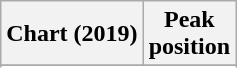<table class="wikitable sortable plainrowheaders" style="text-align:center;">
<tr>
<th>Chart (2019)</th>
<th>Peak<br>position</th>
</tr>
<tr>
</tr>
<tr>
</tr>
</table>
